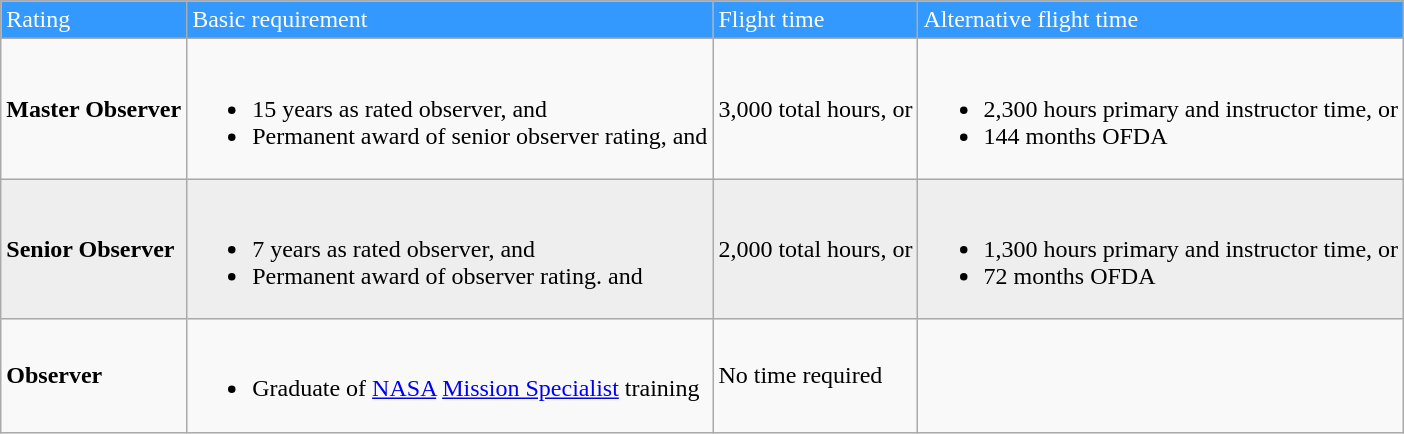<table class="wikitable">
<tr>
<td style="background-color:#3399ff; color:white;">Rating</td>
<td style="background-color:#3399ff; color:white;">Basic requirement</td>
<td style="background-color:#3399ff; color:white;">Flight time</td>
<td style="background-color:#3399ff; color:white;">Alternative flight time</td>
</tr>
<tr>
<td><strong>Master Observer</strong></td>
<td><br><ul><li>15 years as rated observer, and</li><li>Permanent award of senior observer rating, and</li></ul></td>
<td>3,000 total hours, or</td>
<td><br><ul><li>2,300 hours primary and instructor time, or</li><li>144 months OFDA</li></ul></td>
</tr>
<tr style="background-color:#eeeeee;">
<td><strong>Senior Observer</strong></td>
<td><br><ul><li>7 years as rated observer, and</li><li>Permanent award of observer rating. and</li></ul></td>
<td>2,000 total hours, or</td>
<td><br><ul><li>1,300 hours primary and instructor time, or</li><li>72 months OFDA</li></ul></td>
</tr>
<tr>
<td><strong>Observer</strong></td>
<td><br><ul><li>Graduate of <a href='#'>NASA</a> <a href='#'>Mission Specialist</a> training</li></ul></td>
<td>No time required</td>
<td></td>
</tr>
</table>
